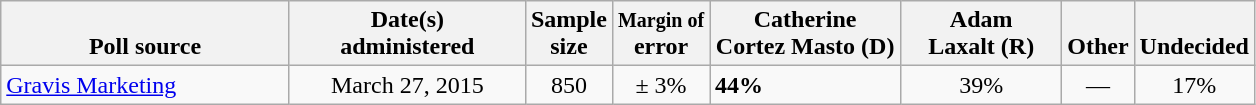<table class="wikitable">
<tr valign= bottom>
<th style="width:185px;">Poll source</th>
<th style="width:150px;">Date(s)<br>administered</th>
<th class=small>Sample<br>size</th>
<th class=small><small>Margin of</small><br>error</th>
<th style="width:120px;">Catherine<br>Cortez Masto (D)</th>
<th style="width:100px;">Adam<br>Laxalt (R)</th>
<th>Other</th>
<th>Undecided</th>
</tr>
<tr>
<td><a href='#'>Gravis Marketing</a></td>
<td align=center>March 27, 2015</td>
<td align=center>850</td>
<td align=center>± 3%</td>
<td><strong>44%</strong></td>
<td align=center>39%</td>
<td align=center>—</td>
<td align=center>17%</td>
</tr>
</table>
